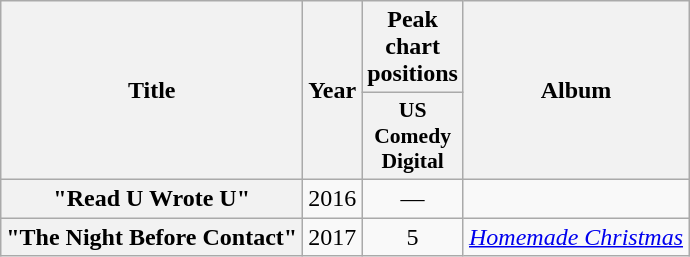<table class="wikitable plainrowheaders" style="text-align:center;">
<tr>
<th scope="col" rowspan="2">Title</th>
<th scope="col" rowspan="2">Year</th>
<th scope="col">Peak chart positions</th>
<th scope="col" rowspan="2">Album</th>
</tr>
<tr>
<th scope="col" style="width:2em;font-size:90%;">US<br>Comedy<br>Digital<br></th>
</tr>
<tr>
<th scope="row">"Read U Wrote U"<br></th>
<td>2016</td>
<td>—</td>
<td></td>
</tr>
<tr>
<th scope="row">"The Night Before Contact"<br></th>
<td>2017</td>
<td>5</td>
<td><em><a href='#'>Homemade Christmas</a></em></td>
</tr>
</table>
